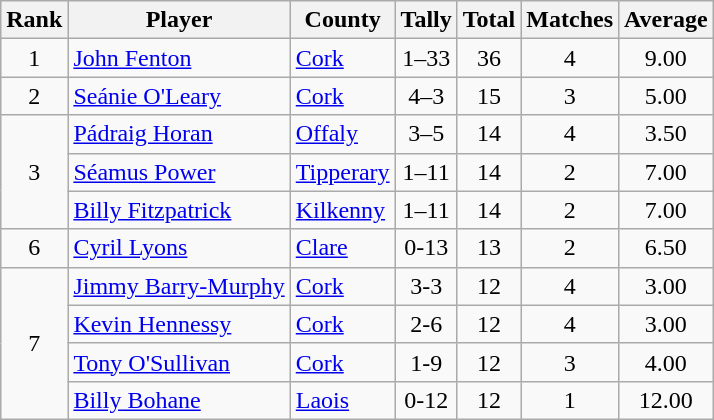<table class="wikitable">
<tr>
<th>Rank</th>
<th>Player</th>
<th>County</th>
<th>Tally</th>
<th>Total</th>
<th>Matches</th>
<th>Average</th>
</tr>
<tr>
<td rowspan=1 align=center>1</td>
<td><a href='#'>John Fenton</a></td>
<td><a href='#'>Cork</a></td>
<td align=center>1–33</td>
<td align=center>36</td>
<td align=center>4</td>
<td align=center>9.00</td>
</tr>
<tr>
<td rowspan=1 align=center>2</td>
<td><a href='#'>Seánie O'Leary</a></td>
<td><a href='#'>Cork</a></td>
<td align=center>4–3</td>
<td align=center>15</td>
<td align=center>3</td>
<td align=center>5.00</td>
</tr>
<tr>
<td rowspan=3 align=center>3</td>
<td><a href='#'>Pádraig Horan</a></td>
<td><a href='#'>Offaly</a></td>
<td align=center>3–5</td>
<td align=center>14</td>
<td align=center>4</td>
<td align=center>3.50</td>
</tr>
<tr>
<td><a href='#'>Séamus Power</a></td>
<td><a href='#'>Tipperary</a></td>
<td align=center>1–11</td>
<td align=center>14</td>
<td align=center>2</td>
<td align=center>7.00</td>
</tr>
<tr>
<td><a href='#'>Billy Fitzpatrick</a></td>
<td><a href='#'>Kilkenny</a></td>
<td align=center>1–11</td>
<td align=center>14</td>
<td align=center>2</td>
<td align=center>7.00</td>
</tr>
<tr>
<td rowspan=1 align=center>6</td>
<td><a href='#'>Cyril Lyons</a></td>
<td><a href='#'>Clare</a></td>
<td align=center>0-13</td>
<td align=center>13</td>
<td align=center>2</td>
<td align=center>6.50</td>
</tr>
<tr>
<td rowspan=4 align=center>7</td>
<td><a href='#'>Jimmy Barry-Murphy</a></td>
<td><a href='#'>Cork</a></td>
<td align=center>3-3</td>
<td align=center>12</td>
<td align=center>4</td>
<td align=center>3.00</td>
</tr>
<tr>
<td><a href='#'>Kevin Hennessy</a></td>
<td><a href='#'>Cork</a></td>
<td align=center>2-6</td>
<td align=center>12</td>
<td align=center>4</td>
<td align=center>3.00</td>
</tr>
<tr>
<td><a href='#'>Tony O'Sullivan</a></td>
<td><a href='#'>Cork</a></td>
<td align=center>1-9</td>
<td align=center>12</td>
<td align=center>3</td>
<td align=center>4.00</td>
</tr>
<tr>
<td><a href='#'>Billy Bohane</a></td>
<td><a href='#'>Laois</a></td>
<td align=center>0-12</td>
<td align=center>12</td>
<td align=center>1</td>
<td align=center>12.00</td>
</tr>
</table>
